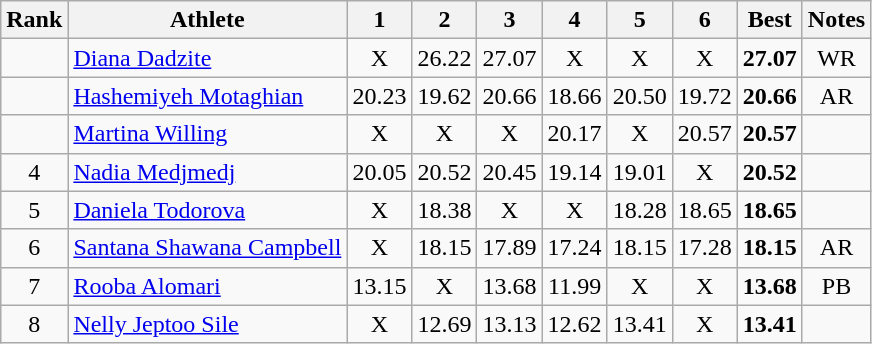<table class="wikitable sortable" style="text-align:center">
<tr>
<th>Rank</th>
<th>Athlete</th>
<th>1</th>
<th>2</th>
<th>3</th>
<th>4</th>
<th>5</th>
<th>6</th>
<th>Best</th>
<th>Notes</th>
</tr>
<tr>
<td></td>
<td align=left> <a href='#'>Diana Dadzite</a></td>
<td>X</td>
<td>26.22</td>
<td>27.07</td>
<td>X</td>
<td>X</td>
<td>X</td>
<td><strong>27.07</strong></td>
<td>WR</td>
</tr>
<tr>
<td></td>
<td align=left> <a href='#'>Hashemiyeh Motaghian</a></td>
<td>20.23</td>
<td>19.62</td>
<td>20.66</td>
<td>18.66</td>
<td>20.50</td>
<td>19.72</td>
<td><strong>20.66</strong></td>
<td>AR</td>
</tr>
<tr>
<td></td>
<td align=left> <a href='#'>Martina Willing</a></td>
<td>X</td>
<td>X</td>
<td>X</td>
<td>20.17</td>
<td>X</td>
<td>20.57</td>
<td><strong>20.57</strong></td>
<td></td>
</tr>
<tr>
<td>4</td>
<td align=left> <a href='#'>Nadia Medjmedj</a></td>
<td>20.05</td>
<td>20.52</td>
<td>20.45</td>
<td>19.14</td>
<td>19.01</td>
<td>X</td>
<td><strong>20.52</strong></td>
<td></td>
</tr>
<tr>
<td>5</td>
<td align=left> <a href='#'>Daniela Todorova</a></td>
<td>X</td>
<td>18.38</td>
<td>X</td>
<td>X</td>
<td>18.28</td>
<td>18.65</td>
<td><strong>18.65</strong></td>
<td></td>
</tr>
<tr>
<td>6</td>
<td align=left> <a href='#'>Santana Shawana Campbell</a></td>
<td>X</td>
<td>18.15</td>
<td>17.89</td>
<td>17.24</td>
<td>18.15</td>
<td>17.28</td>
<td><strong>18.15</strong></td>
<td>AR</td>
</tr>
<tr>
<td>7</td>
<td align=left> <a href='#'>Rooba Alomari</a></td>
<td>13.15</td>
<td>X</td>
<td>13.68</td>
<td>11.99</td>
<td>X</td>
<td>X</td>
<td><strong>13.68</strong></td>
<td>PB</td>
</tr>
<tr>
<td>8</td>
<td align=left> <a href='#'>Nelly Jeptoo Sile</a></td>
<td>X</td>
<td>12.69</td>
<td>13.13</td>
<td>12.62</td>
<td>13.41</td>
<td>X</td>
<td><strong>13.41</strong></td>
<td></td>
</tr>
</table>
